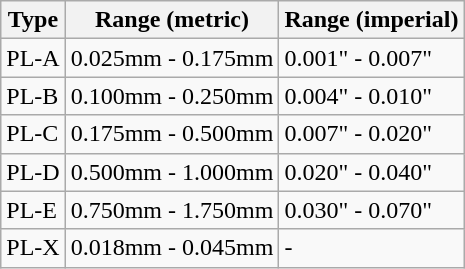<table class="wikitable">
<tr>
<th>Type</th>
<th>Range (metric)</th>
<th>Range (imperial)</th>
</tr>
<tr>
<td>PL-A</td>
<td>0.025mm - 0.175mm</td>
<td>0.001" - 0.007"</td>
</tr>
<tr>
<td>PL-B</td>
<td>0.100mm - 0.250mm</td>
<td>0.004" - 0.010"</td>
</tr>
<tr>
<td>PL-C</td>
<td>0.175mm - 0.500mm</td>
<td>0.007" - 0.020"</td>
</tr>
<tr>
<td>PL-D</td>
<td>0.500mm - 1.000mm</td>
<td>0.020" - 0.040"</td>
</tr>
<tr>
<td>PL-E</td>
<td>0.750mm - 1.750mm</td>
<td>0.030" - 0.070"</td>
</tr>
<tr>
<td>PL-X</td>
<td>0.018mm - 0.045mm</td>
<td>-</td>
</tr>
</table>
